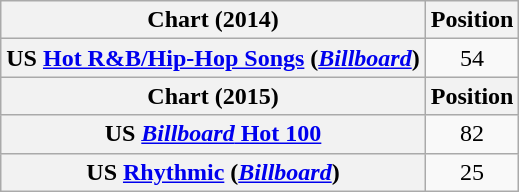<table class="wikitable plainrowheaders" style="text-align:center">
<tr>
<th scope="col">Chart (2014)</th>
<th scope="col">Position</th>
</tr>
<tr>
<th scope="row">US <a href='#'>Hot R&B/Hip-Hop Songs</a> (<em><a href='#'>Billboard</a></em>)</th>
<td>54</td>
</tr>
<tr>
<th scope="col">Chart (2015)</th>
<th scope="col">Position</th>
</tr>
<tr>
<th scope="row">US <a href='#'><em>Billboard</em> Hot 100</a></th>
<td>82</td>
</tr>
<tr>
<th scope="row">US <a href='#'>Rhythmic</a> (<em><a href='#'>Billboard</a></em>)</th>
<td>25</td>
</tr>
</table>
